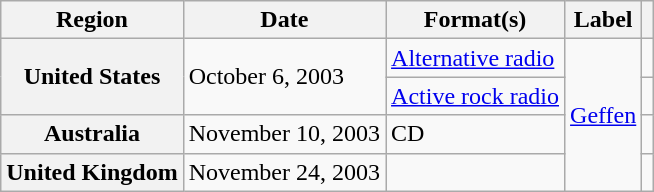<table class="wikitable plainrowheaders">
<tr>
<th scope="col">Region</th>
<th scope="col">Date</th>
<th scope="col">Format(s)</th>
<th scope="col">Label</th>
<th scope="col"></th>
</tr>
<tr>
<th scope="row" rowspan="2">United States</th>
<td rowspan="2">October 6, 2003</td>
<td><a href='#'>Alternative radio</a></td>
<td rowspan="4"><a href='#'>Geffen</a></td>
<td></td>
</tr>
<tr>
<td><a href='#'>Active rock radio</a></td>
<td></td>
</tr>
<tr>
<th scope="row">Australia</th>
<td>November 10, 2003</td>
<td>CD</td>
<td></td>
</tr>
<tr>
<th scope="row">United Kingdom</th>
<td>November 24, 2003</td>
<td></td>
<td></td>
</tr>
</table>
